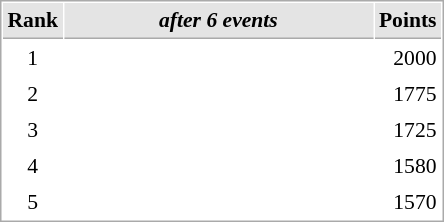<table cellspacing="1" cellpadding="3" style="border:1px solid #aaa; font-size:90%;">
<tr style="background:#e4e4e4;">
<th style="border-bottom:1px solid #aaa; width:10px;">Rank</th>
<th style="border-bottom:1px solid #aaa; width:200px; white-space:nowrap;"><em>after 6 events</em> </th>
<th style="border-bottom:1px solid #aaa; width:20px;">Points</th>
</tr>
<tr>
<td align=center>1</td>
<td></td>
<td align=right>2000</td>
</tr>
<tr>
<td align=center>2</td>
<td></td>
<td align=right>1775</td>
</tr>
<tr>
<td align=center>3</td>
<td></td>
<td align=right>1725</td>
</tr>
<tr>
<td align=center>4</td>
<td></td>
<td align=right>1580</td>
</tr>
<tr>
<td align=center>5</td>
<td></td>
<td align=right>1570</td>
</tr>
</table>
